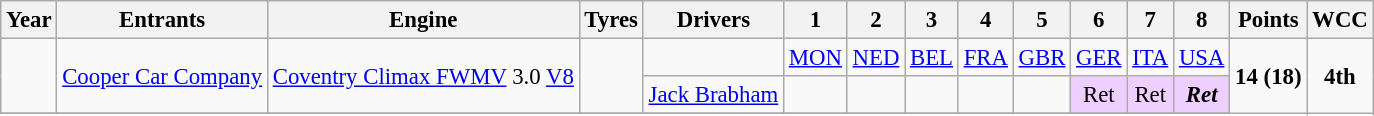<table class="wikitable" style="text-align:center; font-size:95%">
<tr>
<th>Year</th>
<th>Entrants</th>
<th>Engine</th>
<th>Tyres</th>
<th>Drivers</th>
<th>1</th>
<th>2</th>
<th>3</th>
<th>4</th>
<th>5</th>
<th>6</th>
<th>7</th>
<th>8</th>
<th>Points</th>
<th>WCC</th>
</tr>
<tr>
<td rowspan="2"></td>
<td rowspan="2"><a href='#'>Cooper Car Company</a></td>
<td rowspan="2"><a href='#'>Coventry Climax FWMV</a> 3.0 <a href='#'>V8</a></td>
<td rowspan="2"></td>
<td></td>
<td><a href='#'>MON</a></td>
<td><a href='#'>NED</a></td>
<td><a href='#'>BEL</a></td>
<td><a href='#'>FRA</a></td>
<td><a href='#'>GBR</a></td>
<td><a href='#'>GER</a></td>
<td><a href='#'>ITA</a></td>
<td><a href='#'>USA</a></td>
<td rowspan="3"><strong>14 (18)</strong></td>
<td rowspan="3"><strong>4th</strong></td>
</tr>
<tr>
<td><a href='#'>Jack Brabham</a></td>
<td></td>
<td></td>
<td></td>
<td></td>
<td></td>
<td style="background:#efcfff;">Ret</td>
<td style="background:#efcfff;">Ret</td>
<td style="background:#efcfff;"><strong><em>Ret</em></strong></td>
</tr>
<tr>
</tr>
</table>
